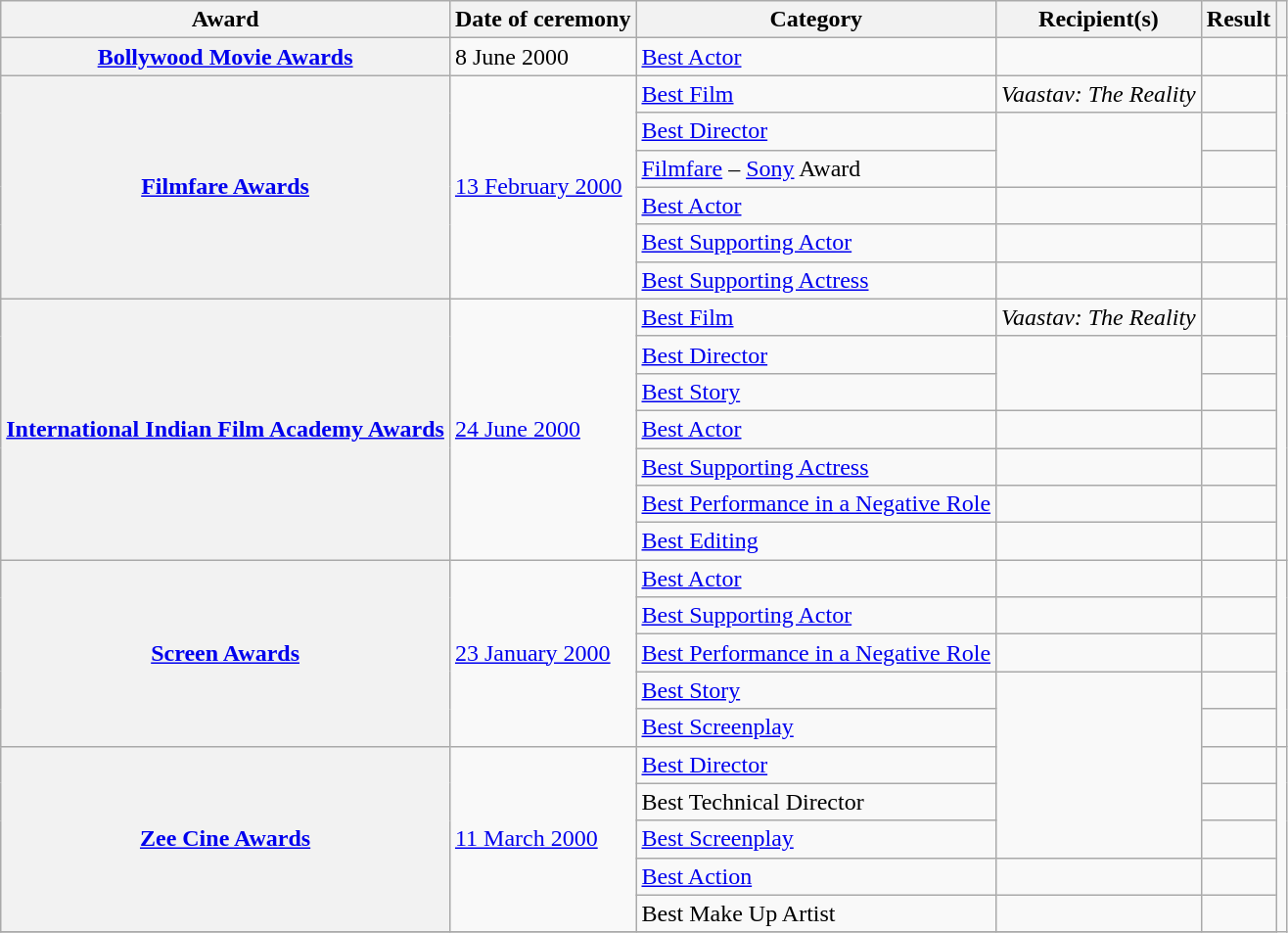<table class="wikitable plainrowheaders sortable">
<tr>
<th scope="col">Award</th>
<th scope="col">Date of ceremony</th>
<th scope="col">Category</th>
<th scope="col">Recipient(s)</th>
<th scope="col">Result</th>
<th scope="col" class="unsortable"></th>
</tr>
<tr>
<th scope="row"><a href='#'>Bollywood Movie Awards</a></th>
<td>8 June 2000</td>
<td><a href='#'>Best Actor</a></td>
<td></td>
<td></td>
<td style="text-align:center;"></td>
</tr>
<tr>
<th scope="row" rowspan="6"><a href='#'>Filmfare Awards</a></th>
<td rowspan="6"><a href='#'>13 February 2000</a></td>
<td><a href='#'>Best Film</a></td>
<td><em>Vaastav: The Reality</em></td>
<td></td>
<td style="text-align:center;" rowspan="6"><br><br></td>
</tr>
<tr>
<td><a href='#'>Best Director</a></td>
<td rowspan="2"></td>
<td></td>
</tr>
<tr>
<td><a href='#'>Filmfare</a> – <a href='#'>Sony</a> Award</td>
<td></td>
</tr>
<tr>
<td><a href='#'>Best Actor</a></td>
<td></td>
<td></td>
</tr>
<tr>
<td><a href='#'>Best Supporting Actor</a></td>
<td></td>
<td></td>
</tr>
<tr>
<td><a href='#'>Best Supporting Actress</a></td>
<td></td>
<td></td>
</tr>
<tr>
<th scope="row" rowspan="7"><a href='#'>International Indian Film Academy Awards</a></th>
<td rowspan="7"><a href='#'>24 June 2000</a></td>
<td><a href='#'>Best Film</a></td>
<td><em>Vaastav: The Reality</em></td>
<td></td>
<td style="text-align:center;" rowspan="7"><br><br></td>
</tr>
<tr>
<td><a href='#'>Best Director</a></td>
<td rowspan="2"></td>
<td></td>
</tr>
<tr>
<td><a href='#'>Best Story</a></td>
<td></td>
</tr>
<tr>
<td><a href='#'>Best Actor</a></td>
<td></td>
<td></td>
</tr>
<tr>
<td><a href='#'>Best Supporting Actress</a></td>
<td></td>
<td></td>
</tr>
<tr>
<td><a href='#'>Best Performance in a Negative Role</a></td>
<td></td>
<td></td>
</tr>
<tr>
<td><a href='#'>Best Editing</a></td>
<td></td>
<td></td>
</tr>
<tr>
<th scope="row" rowspan="5"><a href='#'>Screen Awards</a></th>
<td rowspan="5"><a href='#'>23 January 2000</a></td>
<td><a href='#'>Best Actor</a></td>
<td></td>
<td></td>
<td style="text-align:center;" rowspan="5"><br></td>
</tr>
<tr>
<td><a href='#'>Best Supporting Actor</a></td>
<td></td>
<td></td>
</tr>
<tr>
<td><a href='#'>Best Performance in a Negative Role</a></td>
<td></td>
<td></td>
</tr>
<tr>
<td><a href='#'>Best Story</a></td>
<td rowspan="5"></td>
<td></td>
</tr>
<tr>
<td><a href='#'>Best Screenplay</a></td>
<td></td>
</tr>
<tr>
<th scope="row" rowspan="5"><a href='#'>Zee Cine Awards</a></th>
<td rowspan="5"><a href='#'>11 March 2000</a></td>
<td><a href='#'>Best Director</a></td>
<td></td>
<td style="text-align:center;" rowspan="25"><br><br><br><br></td>
</tr>
<tr>
<td>Best Technical Director</td>
<td></td>
</tr>
<tr>
<td><a href='#'>Best Screenplay</a></td>
<td></td>
</tr>
<tr>
<td><a href='#'>Best Action</a></td>
<td></td>
<td></td>
</tr>
<tr>
<td>Best Make Up Artist</td>
<td></td>
<td></td>
</tr>
<tr>
</tr>
</table>
